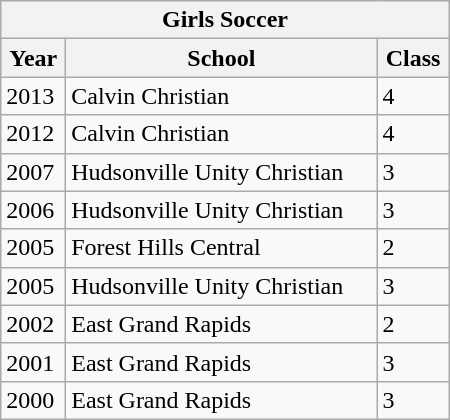<table class="wikitable collapsible collapsed" width="300">
<tr>
<th colspan=3>Girls Soccer</th>
</tr>
<tr>
<th scope="col">Year</th>
<th scope="col">School</th>
<th scope="col">Class</th>
</tr>
<tr>
<td>2013</td>
<td>Calvin Christian</td>
<td>4</td>
</tr>
<tr>
<td>2012</td>
<td>Calvin Christian</td>
<td>4</td>
</tr>
<tr>
<td>2007</td>
<td>Hudsonville Unity Christian</td>
<td>3</td>
</tr>
<tr>
<td>2006</td>
<td>Hudsonville Unity Christian</td>
<td>3</td>
</tr>
<tr>
<td>2005</td>
<td>Forest Hills Central</td>
<td>2</td>
</tr>
<tr>
<td>2005</td>
<td>Hudsonville Unity Christian</td>
<td>3</td>
</tr>
<tr>
<td>2002</td>
<td>East Grand Rapids</td>
<td>2</td>
</tr>
<tr>
<td>2001</td>
<td>East Grand Rapids</td>
<td>3</td>
</tr>
<tr>
<td>2000</td>
<td>East Grand Rapids</td>
<td>3</td>
</tr>
</table>
